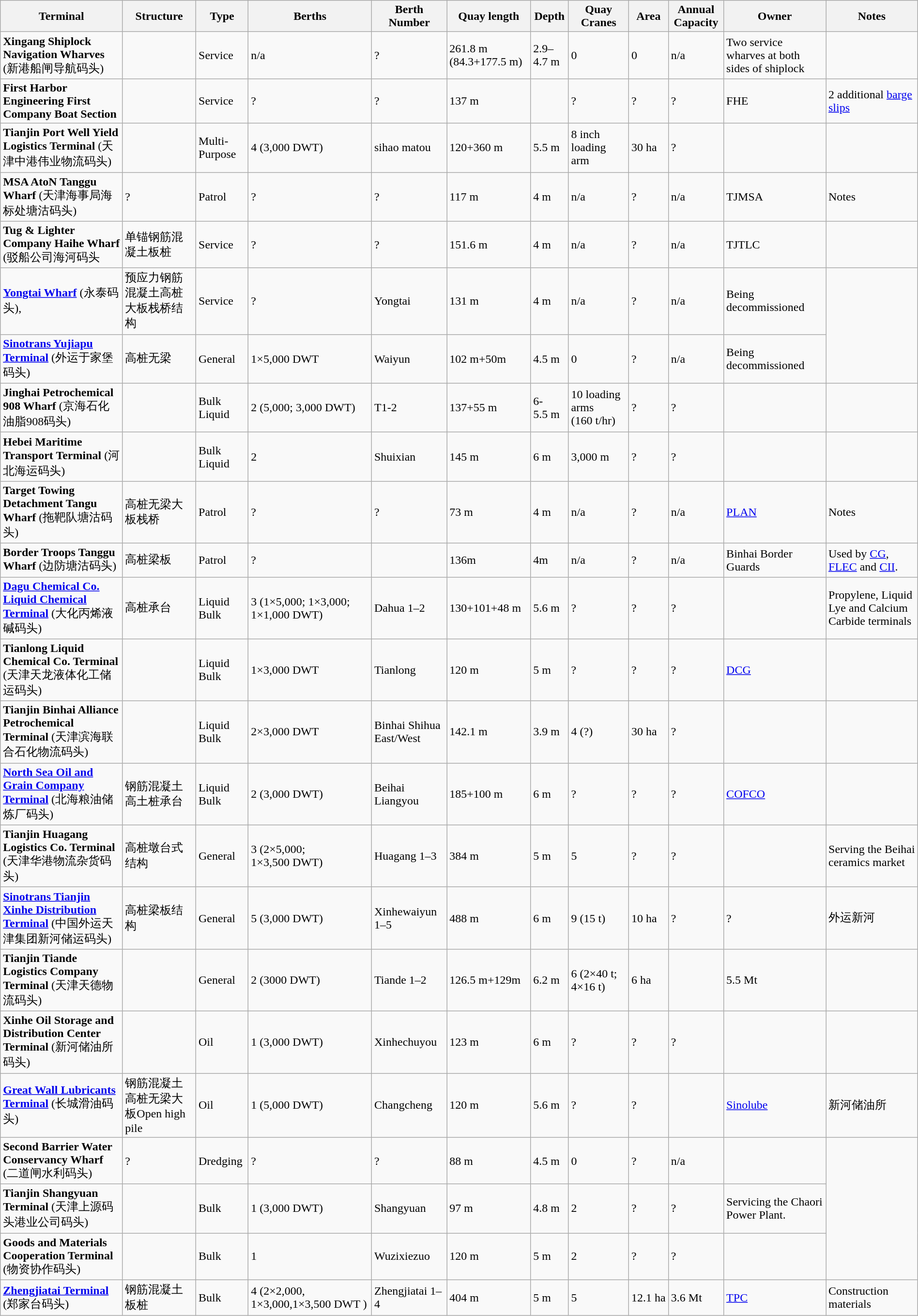<table class="wikitable collapsible collapsed" style="margin: 1em auto 1em auto;">
<tr>
<th>Terminal</th>
<th>Structure</th>
<th>Type</th>
<th>Berths</th>
<th>Berth Number</th>
<th>Quay length</th>
<th>Depth</th>
<th>Quay Cranes</th>
<th>Area</th>
<th>Annual Capacity</th>
<th>Owner</th>
<th>Notes</th>
</tr>
<tr>
<td><strong>Xingang Shiplock Navigation Wharves</strong> (新港船闸导航码头)</td>
<td></td>
<td>Service</td>
<td>n/a</td>
<td>?</td>
<td>261.8 m (84.3+177.5 m)</td>
<td>2.9–4.7 m</td>
<td>0</td>
<td>0</td>
<td>n/a</td>
<td>Two service wharves at both sides of shiplock</td>
</tr>
<tr>
<td><strong>First Harbor Engineering First Company Boat Section</strong></td>
<td></td>
<td>Service</td>
<td>?</td>
<td>?</td>
<td>137 m</td>
<td></td>
<td>?</td>
<td>?</td>
<td>?</td>
<td>FHE</td>
<td>2 additional <a href='#'>barge slips</a></td>
</tr>
<tr>
<td><strong>Tianjin Port Well Yield Logistics Terminal</strong> (天津中港伟业物流码头)</td>
<td></td>
<td>Multi-Purpose</td>
<td>4 (3,000 DWT)</td>
<td>sihao matou</td>
<td>120+360 m</td>
<td>5.5 m</td>
<td>8 inch loading arm</td>
<td>30 ha</td>
<td>?</td>
<td></td>
<td></td>
</tr>
<tr>
<td><strong>MSA AtoN Tanggu Wharf</strong> (天津海事局海标处塘沽码头)</td>
<td>?</td>
<td>Patrol</td>
<td>?</td>
<td>?</td>
<td>117 m</td>
<td>4 m</td>
<td>n/a</td>
<td>?</td>
<td>n/a</td>
<td>TJMSA</td>
<td>Notes</td>
</tr>
<tr>
<td><strong>Tug & Lighter Company Haihe Wharf </strong> (驳船公司海河码头</td>
<td>单锚钢筋混凝土板桩</td>
<td>Service</td>
<td>?</td>
<td>?</td>
<td>151.6 m</td>
<td>4 m</td>
<td>n/a</td>
<td>?</td>
<td>n/a</td>
<td>TJTLC</td>
<td></td>
</tr>
<tr>
<td><strong><a href='#'>Yongtai Wharf</a></strong> (永泰码头),</td>
<td>预应力钢筋混凝土高桩大板栈桥结构</td>
<td>Service</td>
<td>?</td>
<td>Yongtai</td>
<td>131 m</td>
<td>4 m</td>
<td>n/a</td>
<td>?</td>
<td>n/a</td>
<td>Being decommissioned</td>
</tr>
<tr>
<td><strong><a href='#'>Sinotrans Yujiapu Terminal</a></strong> (外运于家堡码头)</td>
<td>高桩无梁</td>
<td>General</td>
<td>1×5,000 DWT</td>
<td>Waiyun</td>
<td>102 m+50m</td>
<td>4.5 m</td>
<td>0</td>
<td>?</td>
<td>n/a</td>
<td>Being decommissioned</td>
</tr>
<tr>
<td><strong>Jinghai Petrochemical 908 Wharf</strong> (京海石化油脂908码头)</td>
<td></td>
<td>Bulk Liquid</td>
<td>2 (5,000; 3,000 DWT)</td>
<td>T1-2</td>
<td>137+55 m</td>
<td>6-5.5 m</td>
<td>10 loading arms (160 t/hr)</td>
<td>?</td>
<td>?</td>
<td></td>
<td></td>
</tr>
<tr>
<td><strong>Hebei Maritime Transport Terminal</strong> (河北海运码头)</td>
<td></td>
<td>Bulk Liquid</td>
<td>2</td>
<td>Shuixian</td>
<td>145 m</td>
<td>6 m</td>
<td>3,000 m</td>
<td>?</td>
<td>?</td>
<td></td>
<td></td>
</tr>
<tr>
<td><strong>Target Towing Detachment Tangu Wharf</strong> (拖靶队塘沽码头)</td>
<td>高桩无梁大板栈桥</td>
<td>Patrol</td>
<td>?</td>
<td>?</td>
<td>73 m</td>
<td>4 m</td>
<td>n/a</td>
<td>?</td>
<td>n/a</td>
<td><a href='#'>PLAN</a></td>
<td>Notes</td>
</tr>
<tr>
<td><strong>Border Troops Tanggu Wharf</strong> (边防塘沽码头)</td>
<td>高桩梁板</td>
<td>Patrol</td>
<td>?</td>
<td></td>
<td>136m</td>
<td>4m</td>
<td>n/a</td>
<td>?</td>
<td>n/a</td>
<td>Binhai Border Guards</td>
<td>Used by <a href='#'>CG</a>, <a href='#'>FLEC</a> and <a href='#'>CII</a>.</td>
</tr>
<tr>
<td><strong><a href='#'>Dagu Chemical Co. Liquid Chemical Terminal</a></strong> (大化丙烯液碱码头)</td>
<td>高桩承台</td>
<td>Liquid Bulk</td>
<td>3 (1×5,000; 1×3,000; 1×1,000 DWT)</td>
<td>Dahua 1–2</td>
<td>130+101+48 m</td>
<td>5.6 m</td>
<td>?</td>
<td>?</td>
<td>?</td>
<td></td>
<td>Propylene, Liquid Lye and Calcium Carbide terminals</td>
</tr>
<tr>
<td><strong>Tianlong Liquid Chemical Co. Terminal</strong> (天津天龙液体化工储运码头) </td>
<td></td>
<td>Liquid Bulk</td>
<td>1×3,000 DWT</td>
<td>Tianlong</td>
<td>120 m</td>
<td>5 m</td>
<td>?</td>
<td>?</td>
<td>?</td>
<td><a href='#'>DCG</a></td>
<td></td>
</tr>
<tr>
<td><strong>Tianjin Binhai Alliance Petrochemical Terminal</strong> (天津滨海联合石化物流码头)</td>
<td></td>
<td>Liquid Bulk</td>
<td>2×3,000 DWT</td>
<td>Binhai Shihua East/West</td>
<td>142.1 m</td>
<td>3.9 m</td>
<td>4 (?)</td>
<td>30 ha</td>
<td>?</td>
<td></td>
<td></td>
</tr>
<tr>
<td><strong><a href='#'>North Sea Oil and Grain Company Terminal</a></strong> (北海粮油储炼厂码头)</td>
<td>钢筋混凝土高土桩承台</td>
<td>Liquid Bulk</td>
<td>2 (3,000 DWT)</td>
<td>Beihai Liangyou</td>
<td>185+100 m</td>
<td>6 m</td>
<td>?</td>
<td>?</td>
<td>?</td>
<td><a href='#'>COFCO</a></td>
<td></td>
</tr>
<tr>
<td><strong>Tianjin Huagang Logistics Co. Terminal</strong> (天津华港物流杂货码头) </td>
<td>高桩墩台式结构</td>
<td>General</td>
<td>3 (2×5,000; 1×3,500 DWT)</td>
<td>Huagang 1–3</td>
<td>384 m</td>
<td>5 m</td>
<td>5</td>
<td>?</td>
<td>?</td>
<td></td>
<td>Serving the Beihai ceramics market</td>
</tr>
<tr>
<td><strong><a href='#'>Sinotrans Tianjin Xinhe Distribution Terminal</a></strong> (中国外运天津集团新河储运码头)</td>
<td>高桩梁板结构</td>
<td>General</td>
<td>5 (3,000 DWT)</td>
<td>Xinhewaiyun 1–5</td>
<td>488 m</td>
<td>6 m</td>
<td>9 (15 t)</td>
<td>10 ha</td>
<td>?</td>
<td>?</td>
<td>外运新河</td>
</tr>
<tr>
<td><strong>Tianjin Tiande Logistics Company Terminal</strong> (天津天德物流码头)</td>
<td></td>
<td>General</td>
<td>2 (3000 DWT)</td>
<td>Tiande 1–2</td>
<td>126.5 m+129m</td>
<td>6.2 m</td>
<td>6 (2×40 t; 4×16 t)</td>
<td>6 ha</td>
<td></td>
<td>5.5 Mt</td>
<td></td>
</tr>
<tr>
<td><strong>Xinhe Oil Storage and Distribution Center Terminal</strong> (新河储油所码头)</td>
<td></td>
<td>Oil</td>
<td>1 (3,000 DWT)</td>
<td>Xinhechuyou</td>
<td>123 m</td>
<td>6 m</td>
<td>?</td>
<td>?</td>
<td>?</td>
<td></td>
<td></td>
</tr>
<tr>
<td><strong><a href='#'>Great Wall Lubricants Terminal</a></strong> (长城滑油码头)</td>
<td>钢筋混凝土高桩无梁大板Open high pile</td>
<td>Oil</td>
<td>1 (5,000 DWT)</td>
<td>Changcheng</td>
<td>120 m</td>
<td>5.6 m</td>
<td>?</td>
<td>?</td>
<td></td>
<td><a href='#'>Sinolube</a></td>
<td>新河储油所</td>
</tr>
<tr>
<td><strong>Second Barrier Water Conservancy Wharf</strong> (二道闸水利码头)</td>
<td>?</td>
<td>Dredging</td>
<td>?</td>
<td>?</td>
<td>88 m</td>
<td>4.5 m</td>
<td>0</td>
<td>?</td>
<td>n/a</td>
<td></td>
</tr>
<tr>
<td><strong>Tianjin Shangyuan Terminal</strong> (天津上源码头港业公司码头)</td>
<td></td>
<td>Bulk</td>
<td>1 (3,000 DWT)</td>
<td>Shangyuan</td>
<td>97 m</td>
<td>4.8 m</td>
<td>2</td>
<td>?</td>
<td>?</td>
<td>Servicing the Chaori Power Plant.</td>
</tr>
<tr>
<td><strong>Goods and Materials Cooperation Terminal</strong> (物资协作码头)</td>
<td></td>
<td>Bulk</td>
<td>1</td>
<td>Wuzixiezuo</td>
<td>120 m</td>
<td>5 m</td>
<td>2</td>
<td>?</td>
<td>?</td>
<td></td>
</tr>
<tr>
<td><strong><a href='#'>Zhengjiatai Terminal</a></strong> (郑家台码头) </td>
<td>钢筋混凝土板桩</td>
<td>Bulk</td>
<td>4 (2×2,000, 1×3,000,1×3,500 DWT )</td>
<td>Zhengjiatai 1–4</td>
<td>404 m</td>
<td>5 m</td>
<td>5</td>
<td>12.1 ha</td>
<td>3.6 Mt</td>
<td><a href='#'>TPC</a></td>
<td>Construction materials</td>
</tr>
</table>
